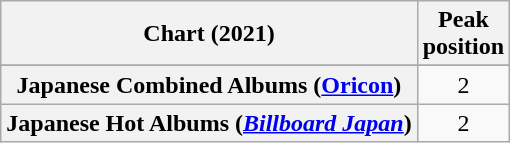<table class="wikitable sortable plainrowheaders" style="text-align:center">
<tr>
<th scope="col">Chart (2021)</th>
<th scope="col">Peak<br>position</th>
</tr>
<tr>
</tr>
<tr>
<th scope="row">Japanese Combined Albums (<a href='#'>Oricon</a>)</th>
<td>2</td>
</tr>
<tr>
<th scope="row">Japanese Hot Albums (<em><a href='#'>Billboard Japan</a></em>)</th>
<td>2</td>
</tr>
</table>
